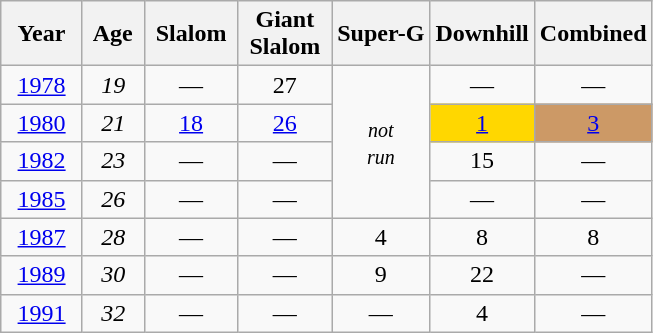<table class=wikitable style="text-align:center">
<tr>
<th>  Year  </th>
<th> Age </th>
<th> Slalom </th>
<th>Giant<br> Slalom </th>
<th>Super-G</th>
<th>Downhill</th>
<th>Combined</th>
</tr>
<tr>
<td><a href='#'>1978</a></td>
<td><em>19</em></td>
<td>—</td>
<td>27</td>
<td rowspan=4><small><em>not<br>run</em></small></td>
<td>—</td>
<td>—</td>
</tr>
<tr>
<td><a href='#'>1980</a></td>
<td><em>21</em></td>
<td><a href='#'>18</a></td>
<td><a href='#'>26</a></td>
<td style="background:gold;"><a href='#'>1</a></td>
<td style="background:#c96;"><a href='#'>3</a></td>
</tr>
<tr>
<td><a href='#'>1982</a></td>
<td><em>23</em></td>
<td>—</td>
<td>—</td>
<td>15</td>
<td>—</td>
</tr>
<tr>
<td><a href='#'>1985</a></td>
<td><em>26</em></td>
<td>—</td>
<td>—</td>
<td>—</td>
<td>—</td>
</tr>
<tr>
<td><a href='#'>1987</a></td>
<td><em>28</em></td>
<td>—</td>
<td>—</td>
<td>4</td>
<td>8</td>
<td>8</td>
</tr>
<tr>
<td><a href='#'>1989</a></td>
<td><em>30</em></td>
<td>—</td>
<td>—</td>
<td>9</td>
<td>22</td>
<td>—</td>
</tr>
<tr>
<td><a href='#'>1991</a></td>
<td><em>32</em></td>
<td>—</td>
<td>—</td>
<td>—</td>
<td>4</td>
<td>—</td>
</tr>
</table>
